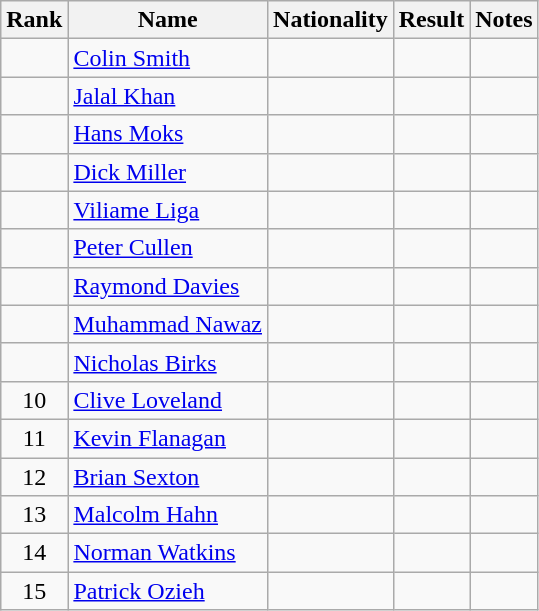<table class="wikitable sortable" style=" text-align:center">
<tr>
<th>Rank</th>
<th>Name</th>
<th>Nationality</th>
<th>Result</th>
<th>Notes</th>
</tr>
<tr>
<td></td>
<td align=left><a href='#'>Colin Smith</a></td>
<td align=left></td>
<td></td>
<td></td>
</tr>
<tr>
<td></td>
<td align=left><a href='#'>Jalal Khan</a></td>
<td align=left></td>
<td></td>
<td></td>
</tr>
<tr>
<td></td>
<td align=left><a href='#'>Hans Moks</a></td>
<td align=left></td>
<td></td>
<td></td>
</tr>
<tr>
<td></td>
<td align=left><a href='#'>Dick Miller</a></td>
<td align=left></td>
<td></td>
<td></td>
</tr>
<tr>
<td></td>
<td align=left><a href='#'>Viliame Liga</a></td>
<td align=left></td>
<td></td>
<td></td>
</tr>
<tr>
<td></td>
<td align=left><a href='#'>Peter Cullen</a></td>
<td align=left></td>
<td></td>
<td></td>
</tr>
<tr>
<td></td>
<td align=left><a href='#'>Raymond Davies</a></td>
<td align=left></td>
<td></td>
<td></td>
</tr>
<tr>
<td></td>
<td align=left><a href='#'>Muhammad Nawaz</a></td>
<td align=left></td>
<td></td>
<td></td>
</tr>
<tr>
<td></td>
<td align=left><a href='#'>Nicholas Birks</a></td>
<td align=left></td>
<td></td>
<td></td>
</tr>
<tr>
<td>10</td>
<td align=left><a href='#'>Clive Loveland</a></td>
<td align=left></td>
<td></td>
<td></td>
</tr>
<tr>
<td>11</td>
<td align=left><a href='#'>Kevin Flanagan</a></td>
<td align=left></td>
<td></td>
<td></td>
</tr>
<tr>
<td>12</td>
<td align=left><a href='#'>Brian Sexton</a></td>
<td align=left></td>
<td></td>
<td></td>
</tr>
<tr>
<td>13</td>
<td align=left><a href='#'>Malcolm Hahn</a></td>
<td align=left></td>
<td></td>
<td></td>
</tr>
<tr>
<td>14</td>
<td align=left><a href='#'>Norman Watkins</a></td>
<td align=left></td>
<td></td>
<td></td>
</tr>
<tr>
<td>15</td>
<td align=left><a href='#'>Patrick Ozieh</a></td>
<td align=left></td>
<td></td>
<td></td>
</tr>
</table>
